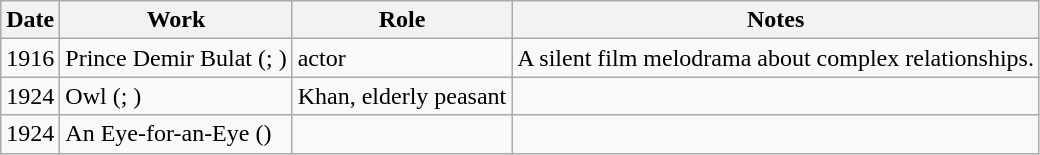<table class="wikitable">
<tr>
<th>Date</th>
<th>Work</th>
<th>Role</th>
<th>Notes</th>
</tr>
<tr>
<td>1916</td>
<td>Prince Demir Bulat (; )</td>
<td>actor</td>
<td>A silent film melodrama about complex relationships.</td>
</tr>
<tr>
<td>1924</td>
<td>Owl (; )</td>
<td>Khan, elderly peasant</td>
<td></td>
</tr>
<tr>
<td>1924</td>
<td>An Eye-for-an-Eye ()</td>
<td></td>
<td></td>
</tr>
</table>
